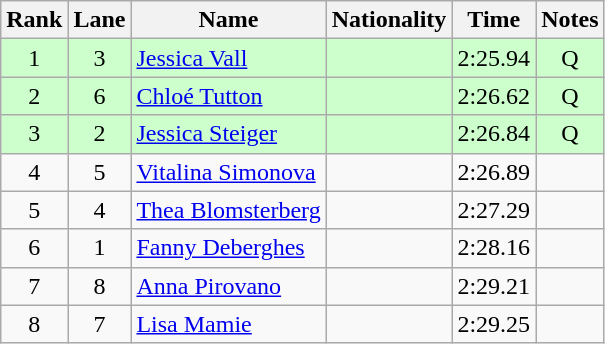<table class="wikitable sortable" style="text-align:center">
<tr>
<th>Rank</th>
<th>Lane</th>
<th>Name</th>
<th>Nationality</th>
<th>Time</th>
<th>Notes</th>
</tr>
<tr bgcolor=ccffcc>
<td>1</td>
<td>3</td>
<td align=left><a href='#'>Jessica Vall</a></td>
<td align=left></td>
<td>2:25.94</td>
<td>Q</td>
</tr>
<tr bgcolor=ccffcc>
<td>2</td>
<td>6</td>
<td align=left><a href='#'>Chloé Tutton</a></td>
<td align=left></td>
<td>2:26.62</td>
<td>Q</td>
</tr>
<tr bgcolor=ccffcc>
<td>3</td>
<td>2</td>
<td align=left><a href='#'>Jessica Steiger</a></td>
<td align=left></td>
<td>2:26.84</td>
<td>Q</td>
</tr>
<tr>
<td>4</td>
<td>5</td>
<td align=left><a href='#'>Vitalina Simonova</a></td>
<td align=left></td>
<td>2:26.89</td>
<td></td>
</tr>
<tr>
<td>5</td>
<td>4</td>
<td align=left><a href='#'>Thea Blomsterberg</a></td>
<td align=left></td>
<td>2:27.29</td>
<td></td>
</tr>
<tr>
<td>6</td>
<td>1</td>
<td align=left><a href='#'>Fanny Deberghes</a></td>
<td align=left></td>
<td>2:28.16</td>
<td></td>
</tr>
<tr>
<td>7</td>
<td>8</td>
<td align=left><a href='#'>Anna Pirovano</a></td>
<td align=left></td>
<td>2:29.21</td>
<td></td>
</tr>
<tr>
<td>8</td>
<td>7</td>
<td align=left><a href='#'>Lisa Mamie</a></td>
<td align=left></td>
<td>2:29.25</td>
<td></td>
</tr>
</table>
